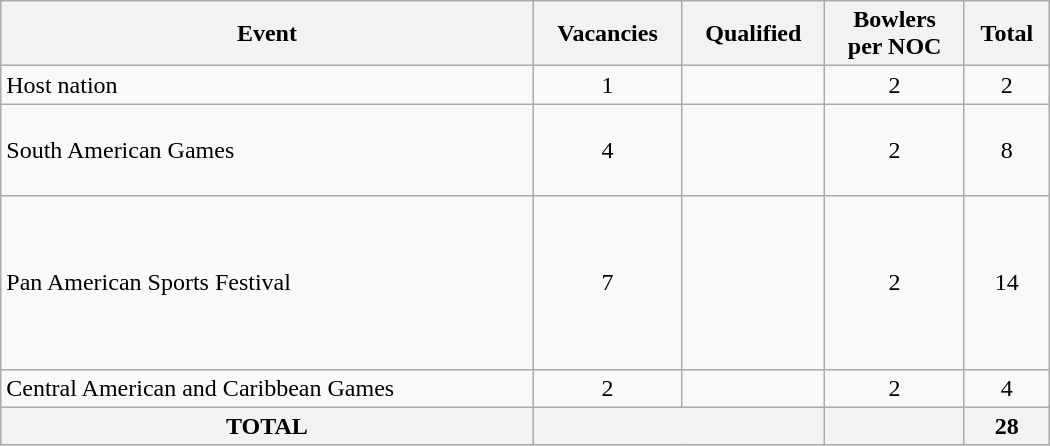<table class="wikitable" width=700>
<tr>
<th>Event</th>
<th>Vacancies</th>
<th>Qualified</th>
<th>Bowlers<br> per NOC</th>
<th>Total</th>
</tr>
<tr>
<td>Host nation</td>
<td align="center">1</td>
<td></td>
<td align="center">2</td>
<td align="center">2</td>
</tr>
<tr>
<td>South American Games</td>
<td align="center">4</td>
<td><br><br><br></td>
<td align="center">2</td>
<td align="center">8</td>
</tr>
<tr>
<td>Pan American Sports Festival</td>
<td align="center">7</td>
<td><br><br><br><br><br><br></td>
<td align="center">2</td>
<td align="center">14</td>
</tr>
<tr>
<td>Central American and Caribbean Games</td>
<td align="center">2</td>
<td><br></td>
<td align="center">2</td>
<td align="center">4</td>
</tr>
<tr>
<th>TOTAL</th>
<th colspan="2"></th>
<th></th>
<th>28</th>
</tr>
</table>
